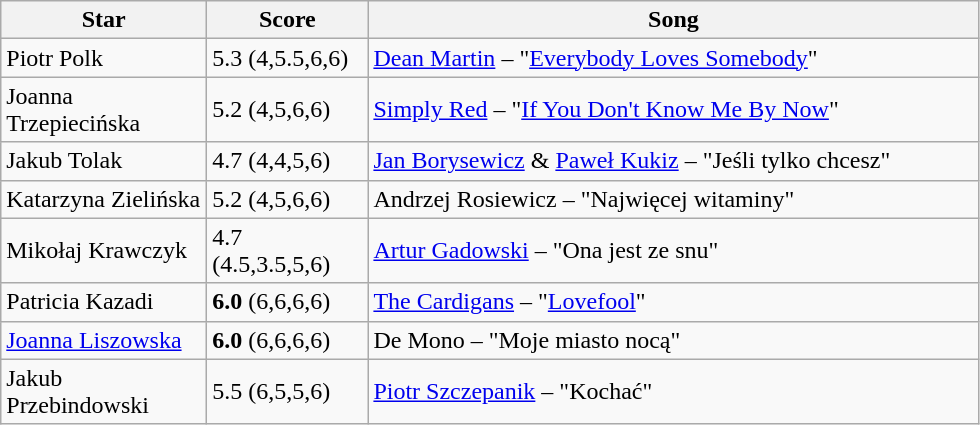<table class="wikitable">
<tr>
<th style="width:130px;">Star</th>
<th style="width:100px;">Score</th>
<th style="width:400px;">Song</th>
</tr>
<tr>
<td>Piotr Polk</td>
<td>5.3 (4,5.5,6,6)</td>
<td><a href='#'>Dean Martin</a> – "<a href='#'>Everybody Loves Somebody</a>"</td>
</tr>
<tr>
<td>Joanna Trzepiecińska</td>
<td>5.2 (4,5,6,6)</td>
<td><a href='#'>Simply Red</a> – "<a href='#'>If You Don't Know Me By Now</a>"</td>
</tr>
<tr>
<td>Jakub Tolak</td>
<td>4.7 (4,4,5,6)</td>
<td><a href='#'>Jan Borysewicz</a> & <a href='#'>Paweł Kukiz</a> – "Jeśli tylko chcesz"</td>
</tr>
<tr>
<td>Katarzyna Zielińska</td>
<td>5.2 (4,5,6,6)</td>
<td>Andrzej Rosiewicz – "Najwięcej witaminy"</td>
</tr>
<tr>
<td>Mikołaj Krawczyk</td>
<td>4.7 (4.5,3.5,5,6)</td>
<td><a href='#'>Artur Gadowski</a> – "Ona jest ze snu"</td>
</tr>
<tr>
<td>Patricia Kazadi</td>
<td><strong>6.0</strong> (6,6,6,6)</td>
<td><a href='#'>The Cardigans</a> – "<a href='#'>Lovefool</a>"</td>
</tr>
<tr>
<td><a href='#'>Joanna Liszowska</a></td>
<td><strong>6.0</strong> (6,6,6,6)</td>
<td>De Mono – "Moje miasto nocą"</td>
</tr>
<tr>
<td>Jakub Przebindowski</td>
<td>5.5 (6,5,5,6)</td>
<td><a href='#'>Piotr Szczepanik</a> – "Kochać"</td>
</tr>
</table>
